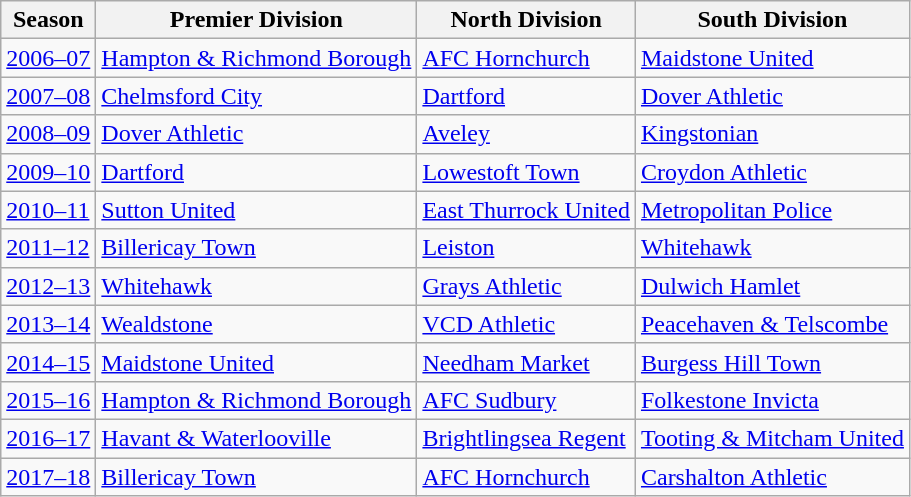<table class="wikitable" style="text-align: left">
<tr>
<th>Season</th>
<th>Premier Division</th>
<th>North Division</th>
<th>South Division</th>
</tr>
<tr>
<td><a href='#'>2006–07</a></td>
<td><a href='#'>Hampton & Richmond Borough</a></td>
<td><a href='#'>AFC Hornchurch</a></td>
<td><a href='#'>Maidstone United</a></td>
</tr>
<tr>
<td><a href='#'>2007–08</a></td>
<td><a href='#'>Chelmsford City</a></td>
<td><a href='#'>Dartford</a></td>
<td><a href='#'>Dover Athletic</a></td>
</tr>
<tr>
<td><a href='#'>2008–09</a></td>
<td><a href='#'>Dover Athletic</a></td>
<td><a href='#'>Aveley</a></td>
<td><a href='#'>Kingstonian</a></td>
</tr>
<tr>
<td><a href='#'>2009–10</a></td>
<td><a href='#'>Dartford</a></td>
<td><a href='#'>Lowestoft Town</a></td>
<td><a href='#'>Croydon Athletic</a></td>
</tr>
<tr>
<td><a href='#'>2010–11</a></td>
<td><a href='#'>Sutton United</a></td>
<td><a href='#'>East Thurrock United</a></td>
<td><a href='#'>Metropolitan Police</a></td>
</tr>
<tr>
<td><a href='#'>2011–12</a></td>
<td><a href='#'>Billericay Town</a></td>
<td><a href='#'>Leiston</a></td>
<td><a href='#'>Whitehawk</a></td>
</tr>
<tr>
<td><a href='#'>2012–13</a></td>
<td><a href='#'>Whitehawk</a></td>
<td><a href='#'>Grays Athletic</a></td>
<td><a href='#'>Dulwich Hamlet</a></td>
</tr>
<tr>
<td><a href='#'>2013–14</a></td>
<td><a href='#'>Wealdstone</a></td>
<td><a href='#'>VCD Athletic</a></td>
<td><a href='#'>Peacehaven & Telscombe</a></td>
</tr>
<tr>
<td><a href='#'>2014–15</a></td>
<td><a href='#'>Maidstone United</a></td>
<td><a href='#'>Needham Market</a></td>
<td><a href='#'>Burgess Hill Town</a></td>
</tr>
<tr>
<td><a href='#'>2015–16</a></td>
<td><a href='#'>Hampton & Richmond Borough</a></td>
<td><a href='#'>AFC Sudbury</a></td>
<td><a href='#'>Folkestone Invicta</a></td>
</tr>
<tr>
<td><a href='#'>2016–17</a></td>
<td><a href='#'>Havant & Waterlooville</a></td>
<td><a href='#'>Brightlingsea Regent</a></td>
<td><a href='#'>Tooting & Mitcham United</a></td>
</tr>
<tr>
<td><a href='#'>2017–18</a></td>
<td><a href='#'>Billericay Town</a></td>
<td><a href='#'>AFC Hornchurch</a></td>
<td><a href='#'>Carshalton Athletic</a></td>
</tr>
</table>
